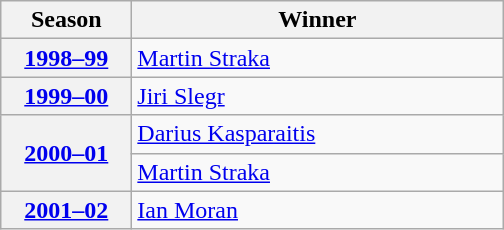<table class="wikitable">
<tr>
<th scope="col" style="width:5em">Season</th>
<th scope="col" style="width:15em">Winner</th>
</tr>
<tr>
<th scope="row"><a href='#'>1998–99</a></th>
<td><a href='#'>Martin Straka</a></td>
</tr>
<tr>
<th scope="row"><a href='#'>1999–00</a></th>
<td><a href='#'>Jiri Slegr</a></td>
</tr>
<tr>
<th scope="row" rowspan="2"><a href='#'>2000–01</a></th>
<td><a href='#'>Darius Kasparaitis</a></td>
</tr>
<tr>
<td><a href='#'>Martin Straka</a></td>
</tr>
<tr>
<th scope="row"><a href='#'>2001–02</a></th>
<td><a href='#'>Ian Moran</a></td>
</tr>
</table>
